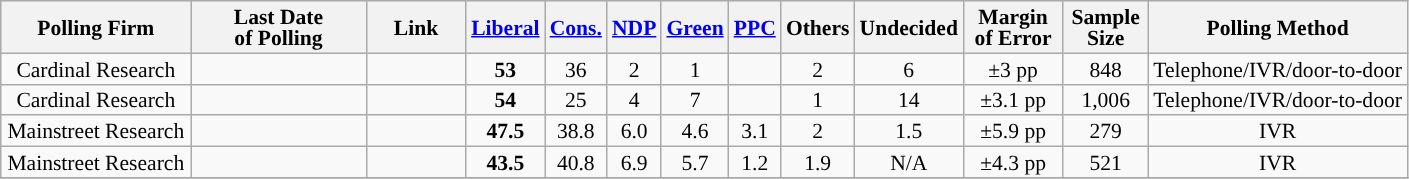<table class="wikitable sortable" style="text-align:center;font-size:90%;line-height:14px;">
<tr style="background:#e9e9e9;">
<th style="width:120px">Polling Firm</th>
<th style="width:110px">Last Date<br>of Polling</th>
<th style="width:60px" class="unsortable">Link</th>
<th style="background-color:"><a href='#'>Liberal</a></th>
<th style="background-color:"><a href='#'>Cons.</a></th>
<th style="background-color:"><a href='#'>NDP</a></th>
<th style="background-color:"><a href='#'>Green</a></th>
<th style="background-color:"><a href='#'><span>PPC</span></a></th>
<th style="background-color:">Others</th>
<th style="background-color:">Undecided</th>
<th style="width:60px;" class=unsortable>Margin<br>of Error</th>
<th style="width:50px;" class=unsortable>Sample<br>Size</th>
<th class=unsortable>Polling Method</th>
</tr>
<tr>
<td>Cardinal Research</td>
<td></td>
<td></td>
<td><strong>53</strong></td>
<td>36</td>
<td>2</td>
<td>1</td>
<td></td>
<td>2</td>
<td>6</td>
<td>±3 pp</td>
<td>848</td>
<td>Telephone/IVR/door-to-door</td>
</tr>
<tr>
<td>Cardinal Research</td>
<td></td>
<td></td>
<td><strong>54</strong></td>
<td>25</td>
<td>4</td>
<td>7</td>
<td></td>
<td>1</td>
<td>14</td>
<td>±3.1 pp</td>
<td>1,006</td>
<td>Telephone/IVR/door-to-door</td>
</tr>
<tr>
<td>Mainstreet Research</td>
<td></td>
<td></td>
<td><strong>47.5</strong></td>
<td>38.8</td>
<td>6.0</td>
<td>4.6</td>
<td>3.1</td>
<td>2</td>
<td>1.5</td>
<td>±5.9 pp</td>
<td>279</td>
<td>IVR</td>
</tr>
<tr>
<td>Mainstreet Research</td>
<td></td>
<td></td>
<td><strong>43.5</strong></td>
<td>40.8</td>
<td>6.9</td>
<td>5.7</td>
<td>1.2</td>
<td>1.9</td>
<td>N/A</td>
<td>±4.3 pp</td>
<td>521</td>
<td>IVR</td>
</tr>
<tr>
</tr>
</table>
